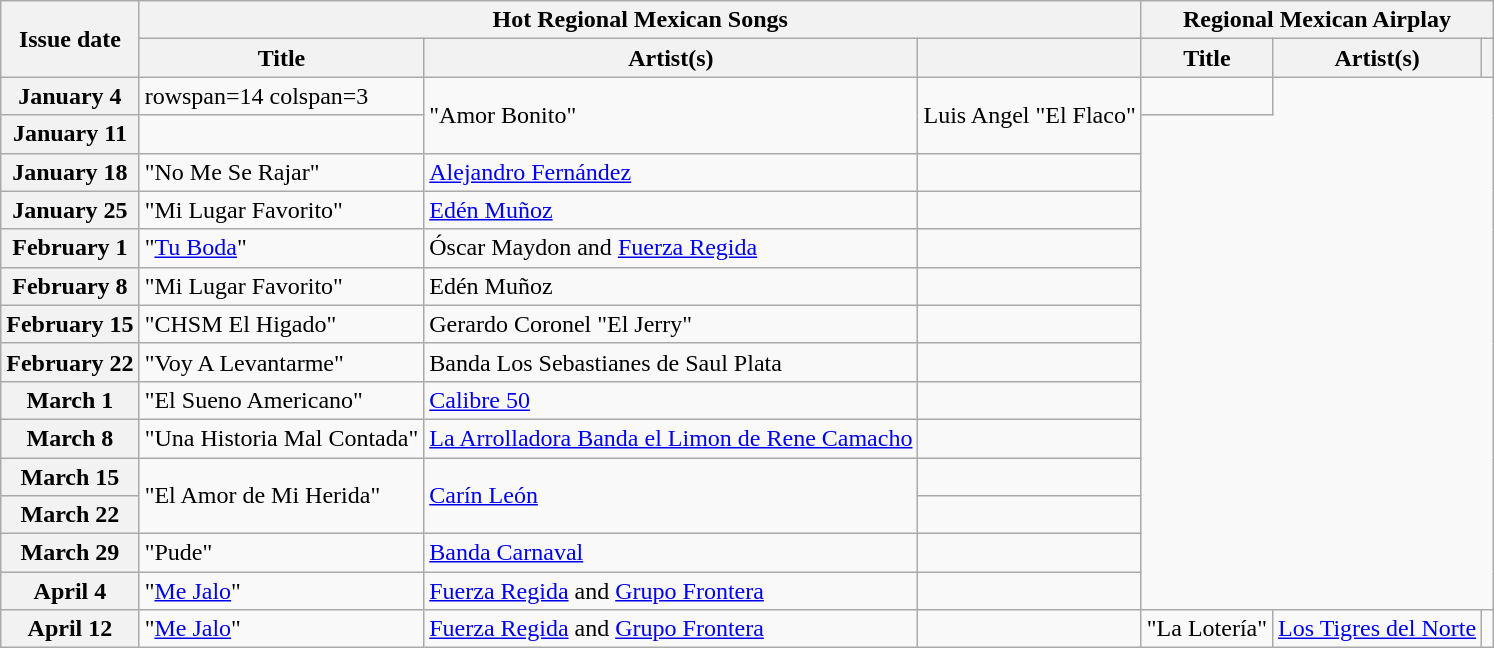<table class="wikitable sortable plainrowheaders">
<tr>
<th scope=col rowspan=2>Issue date</th>
<th scope=col colspan=3>Hot Regional Mexican Songs</th>
<th scope=col colspan=3>Regional Mexican Airplay</th>
</tr>
<tr>
<th scope=col>Title</th>
<th scope=col>Artist(s)</th>
<th scope=col class=unsortable></th>
<th scope=col>Title</th>
<th scope=col>Artist(s)</th>
<th scope=col class=unsortable></th>
</tr>
<tr>
<th scope="row">January 4</th>
<td>rowspan=14 colspan=3 </td>
<td rowspan=2>"Amor Bonito"</td>
<td rowspan=2>Luis Angel "El Flaco"</td>
<td></td>
</tr>
<tr>
<th scope="row">January 11</th>
<td></td>
</tr>
<tr>
<th scope="row">January 18</th>
<td>"No Me Se Rajar"</td>
<td><a href='#'>Alejandro Fernández</a></td>
<td></td>
</tr>
<tr>
<th scope="row">January 25</th>
<td>"Mi Lugar Favorito"</td>
<td><a href='#'>Edén Muñoz</a></td>
<td></td>
</tr>
<tr>
<th scope="row">February 1</th>
<td>"<a href='#'>Tu Boda</a>"</td>
<td>Óscar Maydon and <a href='#'>Fuerza Regida</a></td>
<td></td>
</tr>
<tr>
<th scope="row">February 8</th>
<td>"Mi Lugar Favorito"</td>
<td>Edén Muñoz</td>
<td></td>
</tr>
<tr>
<th scope="row">February 15</th>
<td>"CHSM El Higado"</td>
<td>Gerardo Coronel "El Jerry"</td>
<td></td>
</tr>
<tr>
<th scope="row">February 22</th>
<td>"Voy A Levantarme"</td>
<td>Banda Los Sebastianes de Saul Plata</td>
<td></td>
</tr>
<tr>
<th scope="row">March 1</th>
<td>"El Sueno Americano"</td>
<td><a href='#'>Calibre 50</a></td>
<td></td>
</tr>
<tr>
<th scope="row">March 8</th>
<td>"Una Historia Mal Contada"</td>
<td><a href='#'>La Arrolladora Banda el Limon de Rene Camacho</a></td>
<td></td>
</tr>
<tr>
<th scope="row">March 15</th>
<td rowspan=2>"El Amor de Mi Herida"</td>
<td rowspan=2><a href='#'>Carín León</a></td>
<td></td>
</tr>
<tr>
<th scope="row">March 22</th>
<td></td>
</tr>
<tr>
<th scope="row">March 29</th>
<td>"Pude"</td>
<td><a href='#'>Banda Carnaval</a></td>
<td></td>
</tr>
<tr>
<th scope="row">April 4</th>
<td>"<a href='#'>Me Jalo</a>"</td>
<td><a href='#'>Fuerza Regida</a> and <a href='#'>Grupo Frontera</a></td>
<td></td>
</tr>
<tr>
<th scope="row">April 12</th>
<td>"<a href='#'>Me Jalo</a>"</td>
<td><a href='#'>Fuerza Regida</a> and <a href='#'>Grupo Frontera</a></td>
<td></td>
<td>"La Lotería"</td>
<td><a href='#'>Los Tigres del Norte</a></td>
<td></td>
</tr>
</table>
